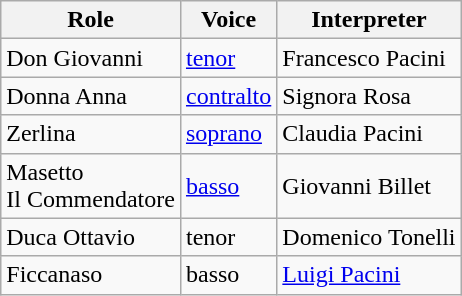<table class="wikitable">
<tr>
<th>Role</th>
<th>Voice</th>
<th>Interpreter</th>
</tr>
<tr>
<td>Don Giovanni</td>
<td><a href='#'>tenor</a></td>
<td>Francesco Pacini</td>
</tr>
<tr>
<td>Donna Anna</td>
<td><a href='#'>contralto</a></td>
<td>Signora Rosa</td>
</tr>
<tr>
<td>Zerlina</td>
<td><a href='#'>soprano</a></td>
<td>Claudia Pacini</td>
</tr>
<tr>
<td>Masetto<br>Il Commendatore</td>
<td><a href='#'>basso</a></td>
<td>Giovanni Billet</td>
</tr>
<tr>
<td>Duca Ottavio</td>
<td>tenor</td>
<td>Domenico Tonelli</td>
</tr>
<tr>
<td>Ficcanaso</td>
<td>basso</td>
<td><a href='#'>Luigi Pacini</a></td>
</tr>
</table>
